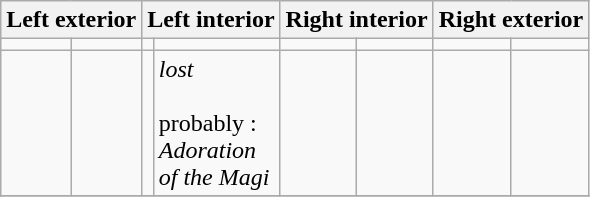<table class="wikitable center">
<tr class="hintergrundfarbe5">
<th colspan="2">Left exterior</th>
<th colspan="2">Left interior</th>
<th colspan="2">Right interior</th>
<th colspan="2">Right exterior</th>
</tr>
<tr>
<td></td>
<td></td>
<td></td>
<td></td>
<td></td>
<td></td>
<td></td>
<td></td>
</tr>
<tr>
<td></td>
<td></td>
<td></td>
<td><em>lost</em><br><br>probably :<br><em>Adoration<br>of the Magi</em></td>
<td></td>
<td></td>
<td></td>
<td></td>
</tr>
<tr>
</tr>
</table>
